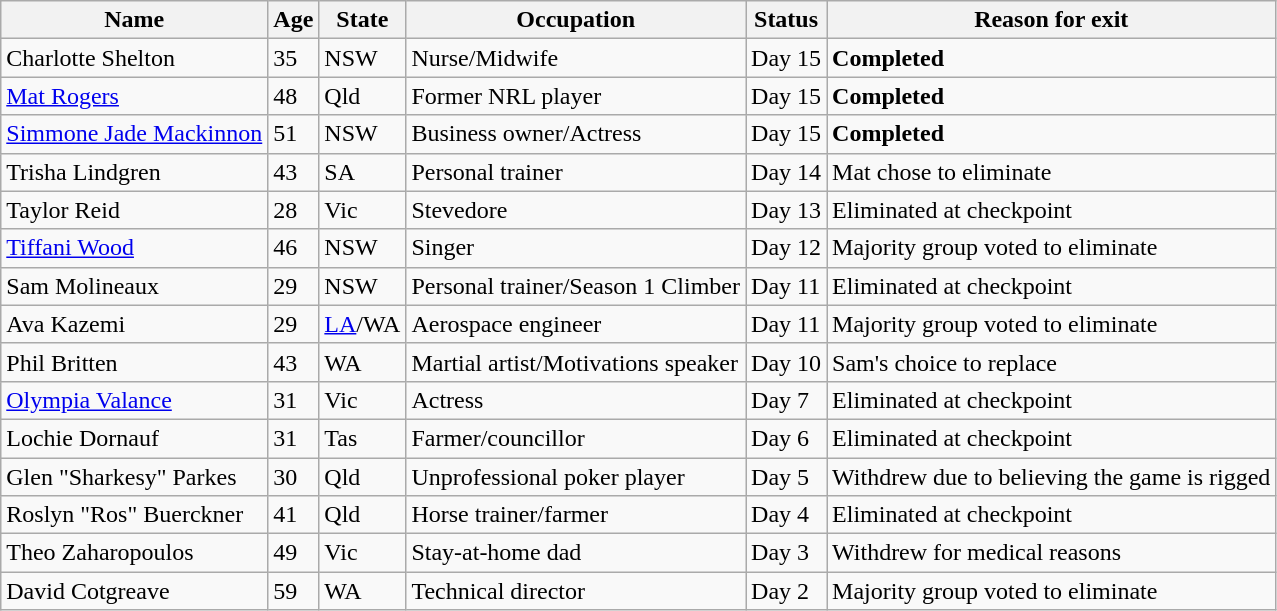<table class="wikitable">
<tr>
<th>Name</th>
<th>Age</th>
<th>State</th>
<th>Occupation</th>
<th>Status</th>
<th>Reason for exit</th>
</tr>
<tr>
<td>Charlotte Shelton</td>
<td>35</td>
<td>NSW</td>
<td>Nurse/Midwife</td>
<td>Day 15</td>
<td><strong>Completed</strong></td>
</tr>
<tr>
<td><a href='#'>Mat Rogers</a></td>
<td>48</td>
<td>Qld</td>
<td>Former NRL player</td>
<td>Day 15</td>
<td><strong>Completed</strong></td>
</tr>
<tr>
<td><a href='#'>Simmone Jade Mackinnon</a></td>
<td>51</td>
<td>NSW</td>
<td>Business owner/Actress</td>
<td>Day 15</td>
<td><strong>Completed</strong></td>
</tr>
<tr>
<td>Trisha Lindgren</td>
<td>43</td>
<td>SA</td>
<td>Personal trainer</td>
<td>Day 14</td>
<td>Mat chose to eliminate</td>
</tr>
<tr>
<td>Taylor Reid</td>
<td>28</td>
<td>Vic</td>
<td>Stevedore</td>
<td>Day 13</td>
<td>Eliminated at checkpoint</td>
</tr>
<tr>
<td><a href='#'>Tiffani Wood</a></td>
<td>46</td>
<td>NSW</td>
<td>Singer</td>
<td>Day 12</td>
<td>Majority group voted to eliminate</td>
</tr>
<tr>
<td>Sam Molineaux</td>
<td>29</td>
<td>NSW</td>
<td>Personal trainer/Season 1 Climber</td>
<td>Day 11</td>
<td>Eliminated at checkpoint</td>
</tr>
<tr>
<td>Ava Kazemi</td>
<td>29</td>
<td><a href='#'>LA</a>/WA</td>
<td>Aerospace engineer</td>
<td>Day 11</td>
<td>Majority group voted to eliminate</td>
</tr>
<tr>
<td>Phil Britten</td>
<td>43</td>
<td>WA</td>
<td>Martial artist/Motivations speaker</td>
<td>Day 10</td>
<td>Sam's choice to replace</td>
</tr>
<tr>
<td><a href='#'>Olympia Valance</a></td>
<td>31</td>
<td>Vic</td>
<td>Actress</td>
<td>Day 7</td>
<td>Eliminated at checkpoint</td>
</tr>
<tr>
<td>Lochie Dornauf</td>
<td>31</td>
<td>Tas</td>
<td>Farmer/councillor</td>
<td>Day 6</td>
<td>Eliminated at checkpoint</td>
</tr>
<tr>
<td>Glen "Sharkesy" Parkes</td>
<td>30</td>
<td>Qld</td>
<td>Unprofessional poker player</td>
<td>Day 5</td>
<td>Withdrew due to believing the game is rigged</td>
</tr>
<tr>
<td>Roslyn "Ros" Buerckner</td>
<td>41</td>
<td>Qld</td>
<td>Horse trainer/farmer</td>
<td>Day 4</td>
<td>Eliminated at checkpoint</td>
</tr>
<tr>
<td>Theo Zaharopoulos</td>
<td>49</td>
<td>Vic</td>
<td>Stay-at-home dad</td>
<td>Day 3</td>
<td>Withdrew for medical reasons</td>
</tr>
<tr>
<td>David Cotgreave</td>
<td>59</td>
<td>WA</td>
<td>Technical director</td>
<td>Day 2</td>
<td>Majority group voted to eliminate</td>
</tr>
</table>
